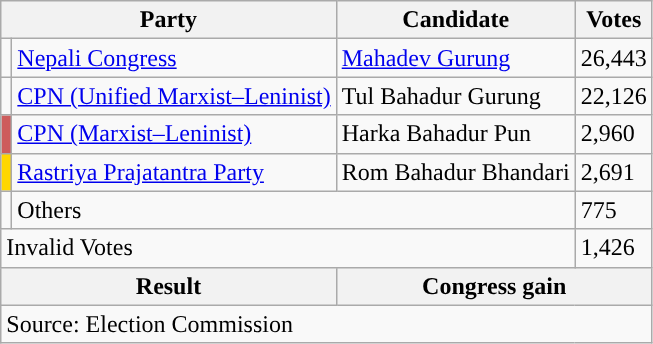<table class="wikitable">
<tr>
<th colspan="2">Party</th>
<th>Candidate</th>
<th>Votes</th>
</tr>
<tr>
<td style="background-color:"></td>
<td><a href='#'>Nepali Congress</a></td>
<td><a href='#'>Mahadev Gurung</a></td>
<td>26,443</td>
</tr>
<tr>
<td style="background-color:"></td>
<td><a href='#'>CPN (Unified Marxist–Leninist)</a></td>
<td>Tul Bahadur Gurung</td>
<td>22,126</td>
</tr>
<tr>
<td style="background-color:indianred"></td>
<td><a href='#'>CPN (Marxist–Leninist)</a></td>
<td>Harka Bahadur Pun</td>
<td>2,960</td>
</tr>
<tr>
<td style="background-color:gold"></td>
<td><a href='#'>Rastriya Prajatantra Party</a></td>
<td>Rom Bahadur Bhandari</td>
<td>2,691</td>
</tr>
<tr>
<td></td>
<td colspan="2">Others</td>
<td>775</td>
</tr>
<tr>
<td colspan="3">Invalid Votes</td>
<td>1,426</td>
</tr>
<tr>
<th colspan="2">Result</th>
<th colspan="2">Congress gain</th>
</tr>
<tr>
<td colspan="4">Source: Election Commission</td>
</tr>
</table>
